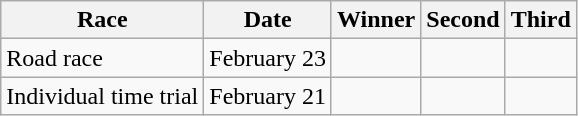<table class="wikitable">
<tr>
<th>Race</th>
<th>Date</th>
<th>Winner</th>
<th>Second</th>
<th>Third</th>
</tr>
<tr>
<td>Road race</td>
<td>February 23</td>
<td></td>
<td></td>
<td></td>
</tr>
<tr>
<td>Individual time trial</td>
<td>February 21</td>
<td></td>
<td></td>
<td></td>
</tr>
</table>
